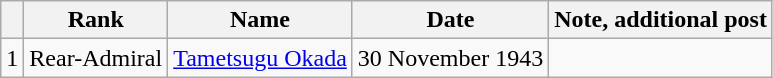<table class=wikitable>
<tr>
<th></th>
<th>Rank</th>
<th>Name</th>
<th>Date</th>
<th>Note, additional post</th>
</tr>
<tr>
<td>1</td>
<td>Rear-Admiral</td>
<td><a href='#'>Tametsugu Okada</a></td>
<td>30 November 1943</td>
<td></td>
</tr>
</table>
